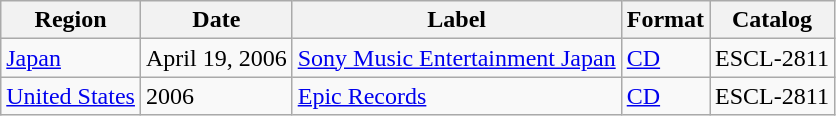<table class="wikitable">
<tr>
<th>Region</th>
<th>Date</th>
<th>Label</th>
<th>Format</th>
<th>Catalog</th>
</tr>
<tr>
<td><a href='#'>Japan</a></td>
<td>April 19, 2006</td>
<td><a href='#'>Sony Music Entertainment Japan</a></td>
<td><a href='#'>CD</a></td>
<td>ESCL-2811</td>
</tr>
<tr>
<td><a href='#'>United States</a></td>
<td>2006</td>
<td><a href='#'>Epic Records</a></td>
<td><a href='#'>CD</a></td>
<td>ESCL-2811</td>
</tr>
</table>
